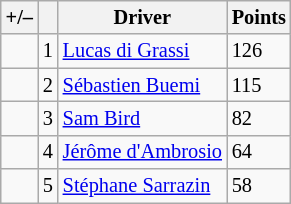<table class="wikitable" style="font-size: 85%;">
<tr>
<th scope="row">+/–</th>
<th scope="row"></th>
<th scope="row">Driver</th>
<th scope="row">Points</th>
</tr>
<tr>
<td align="left"></td>
<td align="center">1</td>
<td> <a href='#'>Lucas di Grassi</a></td>
<td align="left">126</td>
</tr>
<tr>
<td align="left"></td>
<td align="center">2</td>
<td> <a href='#'>Sébastien Buemi</a></td>
<td align="left">115</td>
</tr>
<tr>
<td align="left"></td>
<td align="center">3</td>
<td> <a href='#'>Sam Bird</a></td>
<td align="left">82</td>
</tr>
<tr>
<td align="left"></td>
<td align="center">4</td>
<td> <a href='#'>Jérôme d'Ambrosio</a></td>
<td align="left">64</td>
</tr>
<tr>
<td align="left"></td>
<td align="center">5</td>
<td> <a href='#'>Stéphane Sarrazin</a></td>
<td align="left">58</td>
</tr>
</table>
